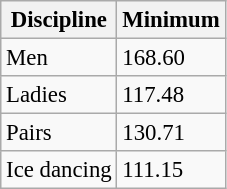<table class="wikitable" style="font-size:95%;">
<tr>
<th>Discipline</th>
<th>Minimum</th>
</tr>
<tr>
<td>Men</td>
<td>168.60</td>
</tr>
<tr>
<td>Ladies</td>
<td>117.48</td>
</tr>
<tr>
<td>Pairs</td>
<td>130.71</td>
</tr>
<tr>
<td>Ice dancing</td>
<td>111.15</td>
</tr>
</table>
